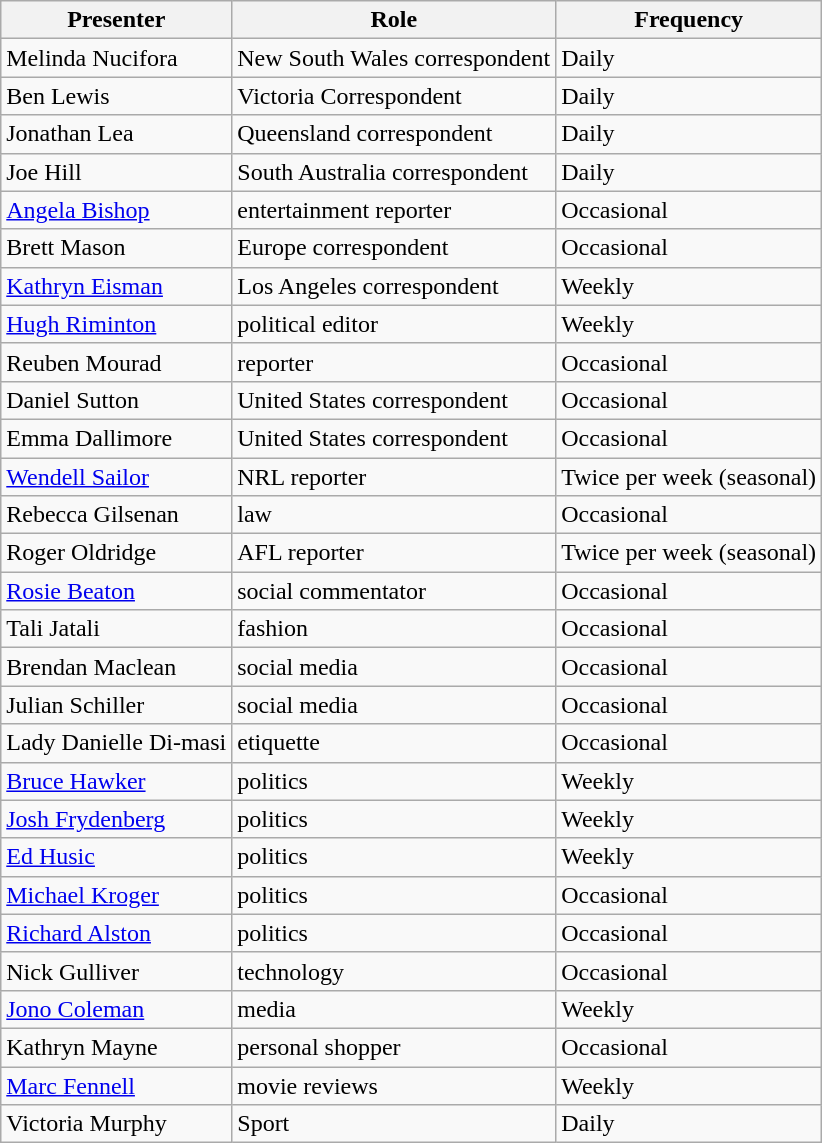<table class="wikitable sortable">
<tr>
<th>Presenter</th>
<th>Role</th>
<th>Frequency</th>
</tr>
<tr>
<td>Melinda Nucifora</td>
<td>New South Wales correspondent</td>
<td>Daily</td>
</tr>
<tr>
<td>Ben Lewis</td>
<td>Victoria Correspondent</td>
<td>Daily</td>
</tr>
<tr>
<td>Jonathan Lea</td>
<td>Queensland correspondent</td>
<td>Daily</td>
</tr>
<tr>
<td>Joe Hill</td>
<td>South Australia correspondent</td>
<td>Daily</td>
</tr>
<tr>
<td><a href='#'>Angela Bishop</a></td>
<td>entertainment reporter</td>
<td>Occasional</td>
</tr>
<tr>
<td>Brett Mason</td>
<td>Europe correspondent</td>
<td>Occasional</td>
</tr>
<tr>
<td><a href='#'>Kathryn Eisman</a></td>
<td>Los Angeles correspondent</td>
<td>Weekly</td>
</tr>
<tr>
<td><a href='#'>Hugh Riminton</a></td>
<td>political editor</td>
<td>Weekly</td>
</tr>
<tr>
<td>Reuben Mourad</td>
<td>reporter</td>
<td>Occasional</td>
</tr>
<tr>
<td>Daniel Sutton</td>
<td>United States correspondent</td>
<td>Occasional</td>
</tr>
<tr>
<td>Emma Dallimore</td>
<td>United States correspondent</td>
<td>Occasional</td>
</tr>
<tr>
<td><a href='#'>Wendell Sailor</a></td>
<td>NRL reporter</td>
<td>Twice per week (seasonal)</td>
</tr>
<tr>
<td>Rebecca Gilsenan</td>
<td>law</td>
<td>Occasional</td>
</tr>
<tr>
<td>Roger Oldridge</td>
<td>AFL reporter</td>
<td>Twice per week (seasonal)</td>
</tr>
<tr>
<td><a href='#'>Rosie Beaton</a></td>
<td>social commentator</td>
<td>Occasional</td>
</tr>
<tr>
<td>Tali Jatali</td>
<td>fashion</td>
<td>Occasional</td>
</tr>
<tr>
<td>Brendan Maclean</td>
<td>social media</td>
<td>Occasional</td>
</tr>
<tr>
<td>Julian Schiller</td>
<td>social media</td>
<td>Occasional</td>
</tr>
<tr>
<td>Lady Danielle Di-masi</td>
<td>etiquette</td>
<td>Occasional</td>
</tr>
<tr>
<td><a href='#'>Bruce Hawker</a></td>
<td>politics</td>
<td>Weekly</td>
</tr>
<tr>
<td><a href='#'>Josh Frydenberg</a></td>
<td>politics</td>
<td>Weekly</td>
</tr>
<tr>
<td><a href='#'>Ed Husic</a></td>
<td>politics</td>
<td>Weekly</td>
</tr>
<tr>
<td><a href='#'>Michael Kroger</a></td>
<td>politics</td>
<td>Occasional</td>
</tr>
<tr>
<td><a href='#'>Richard Alston</a></td>
<td>politics</td>
<td>Occasional</td>
</tr>
<tr>
<td>Nick Gulliver</td>
<td>technology</td>
<td>Occasional</td>
</tr>
<tr>
<td><a href='#'>Jono Coleman</a></td>
<td>media</td>
<td>Weekly</td>
</tr>
<tr>
<td>Kathryn Mayne</td>
<td>personal shopper</td>
<td>Occasional</td>
</tr>
<tr>
<td><a href='#'>Marc Fennell</a></td>
<td>movie reviews</td>
<td>Weekly</td>
</tr>
<tr>
<td>Victoria Murphy</td>
<td>Sport</td>
<td>Daily</td>
</tr>
</table>
